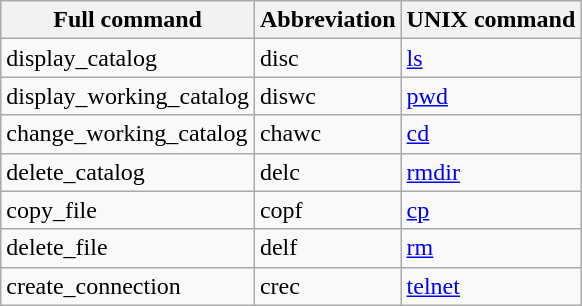<table class="wikitable" style="text-align: left;">
<tr>
<th>Full command</th>
<th>Abbreviation</th>
<th>UNIX command</th>
</tr>
<tr>
<td>display_catalog</td>
<td>disc</td>
<td><a href='#'>ls</a></td>
</tr>
<tr>
<td>display_working_catalog</td>
<td>diswc</td>
<td><a href='#'>pwd</a></td>
</tr>
<tr>
<td>change_working_catalog</td>
<td>chawc</td>
<td><a href='#'>cd</a></td>
</tr>
<tr>
<td>delete_catalog</td>
<td>delc</td>
<td><a href='#'>rmdir</a></td>
</tr>
<tr>
<td>copy_file</td>
<td>copf</td>
<td><a href='#'>cp</a></td>
</tr>
<tr>
<td>delete_file</td>
<td>delf</td>
<td><a href='#'>rm</a></td>
</tr>
<tr>
<td>create_connection</td>
<td>crec</td>
<td><a href='#'>telnet</a></td>
</tr>
</table>
